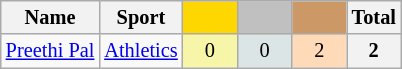<table class="wikitable collapsible" style="font-size:85%; text-align:center;">
<tr>
<th>Name</th>
<th>Sport</th>
<th width=30 style="background-color:gold;"></th>
<th width=30 style="background-color:silver;"></th>
<th width=30 style="background-color:#c96;"></th>
<th>Total</th>
</tr>
<tr>
<td><a href='#'>Preethi Pal</a></td>
<td><a href='#'>Athletics</a></td>
<td bgcolor=F7F6A8>0</td>
<td bgcolor=DCE5E5>0</td>
<td bgcolor=FFDAB9>2</td>
<th>2</th>
</tr>
</table>
